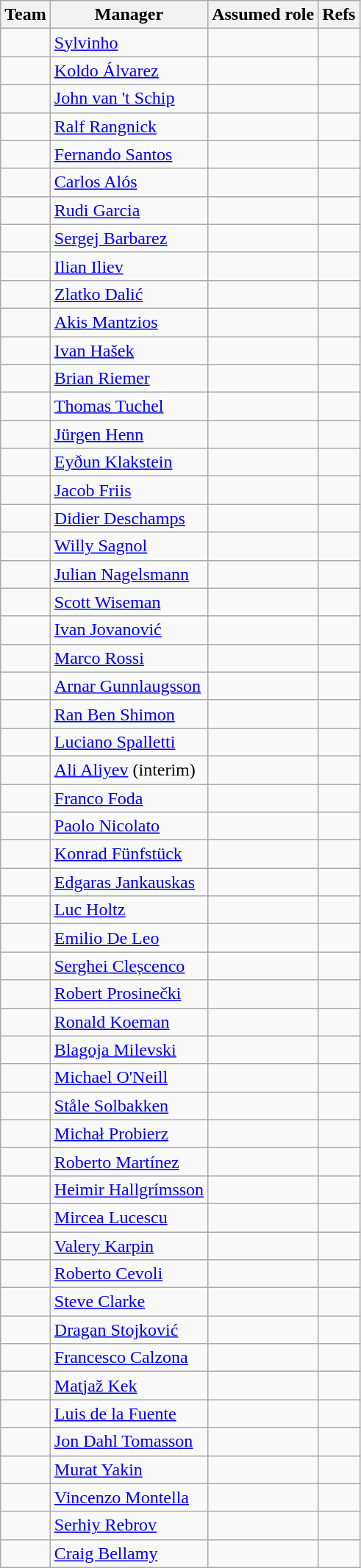<table class="wikitable sortable">
<tr>
<th>Team</th>
<th>Manager</th>
<th>Assumed role</th>
<th class=unsortable>Refs</th>
</tr>
<tr>
<td></td>
<td data-sort-value="Sylvinho"> <a href='#'>Sylvinho</a></td>
<td></td>
<td align=center></td>
</tr>
<tr>
<td></td>
<td data-sort-value="Alvarez"> <a href='#'>Koldo Álvarez</a></td>
<td></td>
<td align=center></td>
</tr>
<tr>
<td></td>
<td data-sort-value="van 't Schip"> <a href='#'>John van 't Schip</a></td>
<td></td>
<td align=center></td>
</tr>
<tr>
<td></td>
<td data-sort-value="Rangnick"> <a href='#'>Ralf Rangnick</a></td>
<td></td>
<td align=center></td>
</tr>
<tr>
<td></td>
<td data-sort-value="Santos"> <a href='#'>Fernando Santos</a></td>
<td></td>
<td align=center></td>
</tr>
<tr>
<td></td>
<td data-sort-value="Alós"> <a href='#'>Carlos Alós</a></td>
<td></td>
<td align=center></td>
</tr>
<tr>
<td></td>
<td data-sort-value="Garcia"> <a href='#'>Rudi Garcia</a></td>
<td></td>
<td align=center></td>
</tr>
<tr>
<td></td>
<td data-sort-value="Barbarez"> <a href='#'>Sergej Barbarez</a></td>
<td></td>
<td align=center></td>
</tr>
<tr>
<td></td>
<td data-sort-value="Iliev"> <a href='#'>Ilian Iliev</a></td>
<td></td>
<td align=center></td>
</tr>
<tr>
<td></td>
<td data-sort-value="Dalic"> <a href='#'>Zlatko Dalić</a></td>
<td></td>
<td align=center></td>
</tr>
<tr>
<td></td>
<td data-sort-value="Mantzios"> <a href='#'>Akis Mantzios</a></td>
<td></td>
<td align=center></td>
</tr>
<tr>
<td></td>
<td data-sort-value="Hašek"> <a href='#'>Ivan Hašek</a></td>
<td></td>
<td align=center></td>
</tr>
<tr>
<td></td>
<td data-sort-value="Riemer"> <a href='#'>Brian Riemer</a></td>
<td></td>
</tr>
<tr>
<td></td>
<td data-sort-value="Tuchel"> <a href='#'>Thomas Tuchel</a></td>
<td></td>
<td align=center></td>
</tr>
<tr>
<td></td>
<td data-sort-value="Henn"> <a href='#'>Jürgen Henn</a></td>
<td></td>
<td align=center></td>
</tr>
<tr>
<td></td>
<td data-sort-value="Klakstein"> <a href='#'>Eyðun Klakstein</a></td>
<td></td>
<td align=center></td>
</tr>
<tr>
<td></td>
<td data-sort-value="Friis"> <a href='#'>Jacob Friis</a></td>
<td></td>
<td align=center></td>
</tr>
<tr>
<td></td>
<td data-sort-value="Deschamps"> <a href='#'>Didier Deschamps</a></td>
<td></td>
<td align=center></td>
</tr>
<tr>
<td></td>
<td data-sort-value="Sagnol"> <a href='#'>Willy Sagnol</a></td>
<td></td>
<td align=center></td>
</tr>
<tr>
<td></td>
<td data-sort-value="Nagelsmann"> <a href='#'>Julian Nagelsmann</a></td>
<td></td>
<td align=center></td>
</tr>
<tr>
<td></td>
<td data-sort-value="Wiseman"> <a href='#'>Scott Wiseman</a></td>
<td></td>
<td align=center></td>
</tr>
<tr>
<td></td>
<td data-sort-value="Jovanović"> <a href='#'> Ivan Jovanović</a></td>
<td></td>
<td align=center></td>
</tr>
<tr>
<td></td>
<td data-sort-value="Rossi"> <a href='#'>Marco Rossi</a></td>
<td></td>
<td align=center></td>
</tr>
<tr>
<td></td>
<td data-sort-value="Gunnlaugsson"> <a href='#'>Arnar Gunnlaugsson</a></td>
<td></td>
<td align=center></td>
</tr>
<tr>
<td></td>
<td data-sort-value="Ben Shimon"> <a href='#'>Ran Ben Shimon</a></td>
<td></td>
<td align=center></td>
</tr>
<tr>
<td></td>
<td data-sort-value="Spalletti"> <a href='#'>Luciano Spalletti</a></td>
<td></td>
<td align=center></td>
</tr>
<tr>
<td></td>
<td data-sort-value="Aliyev"> <a href='#'>Ali Aliyev</a> (interim)</td>
<td></td>
<td align=center></td>
</tr>
<tr>
<td></td>
<td data-sort-value="Foda"> <a href='#'>Franco Foda</a></td>
<td></td>
<td align=center></td>
</tr>
<tr>
<td></td>
<td data-sort-value="Nicolato"> <a href='#'>Paolo Nicolato</a></td>
<td></td>
<td align=center></td>
</tr>
<tr>
<td></td>
<td data-sort-value="Funfstuck"> <a href='#'>Konrad Fünfstück</a></td>
<td></td>
<td align=center></td>
</tr>
<tr>
<td></td>
<td data-sort-value="Jankauskas"> <a href='#'>Edgaras Jankauskas</a></td>
<td></td>
<td align=center></td>
</tr>
<tr>
<td></td>
<td data-sort-value="Holtz"> <a href='#'>Luc Holtz</a></td>
<td></td>
<td align=center></td>
</tr>
<tr>
<td></td>
<td data-sort-value="De Leo"> <a href='#'>Emilio De Leo</a></td>
<td></td>
<td align=center></td>
</tr>
<tr>
<td></td>
<td data-sort-value="Clescenco"> <a href='#'>Serghei Cleșcenco</a></td>
<td></td>
<td align=center></td>
</tr>
<tr>
<td></td>
<td data-sort-value="Prosinečki"> <a href='#'>Robert Prosinečki</a></td>
<td></td>
<td align=center></td>
</tr>
<tr>
<td></td>
<td data-sort-value="Koeman"> <a href='#'>Ronald Koeman</a></td>
<td></td>
<td align=center></td>
</tr>
<tr>
<td></td>
<td data-sort-value="Milevski"> <a href='#'>Blagoja Milevski</a></td>
<td></td>
<td align=center></td>
</tr>
<tr>
<td></td>
<td data-sort-value="ONeill"> <a href='#'>Michael O'Neill</a></td>
<td></td>
<td align=center></td>
</tr>
<tr>
<td></td>
<td data-sort-value="Solbakken"> <a href='#'>Ståle Solbakken</a></td>
<td></td>
<td align=center></td>
</tr>
<tr>
<td></td>
<td data-sort-value="Probierz"> <a href='#'>Michał Probierz</a></td>
<td></td>
<td align=center></td>
</tr>
<tr>
<td></td>
<td data-sort-value="Martinez"> <a href='#'>Roberto Martínez</a></td>
<td></td>
<td align=center></td>
</tr>
<tr>
<td></td>
<td data-sort-value="Hallgrimsson"> <a href='#'>Heimir Hallgrímsson</a></td>
<td></td>
<td align=center></td>
</tr>
<tr>
<td></td>
<td data-sort-value="Lucescu"> <a href='#'>Mircea Lucescu</a></td>
<td></td>
<td align=center></td>
</tr>
<tr>
<td></td>
<td data-sort-value="Karpin"> <a href='#'>Valery Karpin</a></td>
<td></td>
<td align=center></td>
</tr>
<tr>
<td></td>
<td data-sort-value="Cevoli"> <a href='#'>Roberto Cevoli</a></td>
<td></td>
<td align=center></td>
</tr>
<tr>
<td></td>
<td data-sort-value="Clarke"> <a href='#'>Steve Clarke</a></td>
<td></td>
<td align=center></td>
</tr>
<tr>
<td></td>
<td data-sort-value="Stojkovic"> <a href='#'>Dragan Stojković</a></td>
<td></td>
<td align=center></td>
</tr>
<tr>
<td></td>
<td data-sort-value="Calzona"> <a href='#'>Francesco Calzona</a></td>
<td></td>
<td align=center></td>
</tr>
<tr>
<td></td>
<td data-sort-value="Kek"> <a href='#'>Matjaž Kek</a></td>
<td></td>
<td align=center></td>
</tr>
<tr>
<td></td>
<td data-sort-value="Fuente"> <a href='#'>Luis de la Fuente</a></td>
<td></td>
<td align=center></td>
</tr>
<tr>
<td></td>
<td data-sort-value="Tomasson"> <a href='#'>Jon Dahl Tomasson</a></td>
<td></td>
<td align=center></td>
</tr>
<tr>
<td></td>
<td data-sort-value="Yakin"> <a href='#'>Murat Yakin</a></td>
<td></td>
<td align=center></td>
</tr>
<tr>
<td></td>
<td data-sort-value="Montella"> <a href='#'>Vincenzo Montella</a></td>
<td></td>
<td align=center></td>
</tr>
<tr>
<td></td>
<td data-sort-value="Rebrov"> <a href='#'>Serhiy Rebrov</a></td>
<td></td>
<td align=center></td>
</tr>
<tr>
<td></td>
<td data-sort-value="Bellamy"> <a href='#'>Craig Bellamy</a></td>
<td></td>
<td align=center></td>
</tr>
</table>
